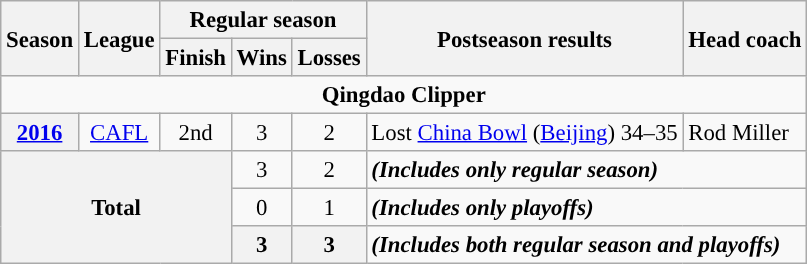<table class="wikitable" style="font-size: 95%">
<tr>
<th rowspan="2">Season</th>
<th rowspan="2">League</th>
<th colspan="3">Regular season</th>
<th rowspan="2">Postseason results</th>
<th rowspan="2">Head coach</th>
</tr>
<tr>
<th>Finish</th>
<th>Wins</th>
<th>Losses</th>
</tr>
<tr>
<td align="center" colspan="12"><strong>Qingdao Clipper</strong></td>
</tr>
<tr>
<th align="center"><a href='#'>2016</a></th>
<td align="center"><a href='#'>CAFL</a></td>
<td align="center">2nd</td>
<td align="center">3</td>
<td align="center">2</td>
<td>Lost <a href='#'>China Bowl</a> (<a href='#'>Beijing</a>) 34–35</td>
<td>Rod Miller</td>
</tr>
<tr>
<th align="center" rowSpan="3" colSpan="3">Total</th>
<td align="center">3</td>
<td align="center">2</td>
<td colSpan="3"><strong><em>(Includes only regular season)</em></strong></td>
</tr>
<tr>
<td align="center">0</td>
<td align="center">1</td>
<td colSpan="3"><strong><em>(Includes only playoffs)</em></strong></td>
</tr>
<tr>
<th align="center">3</th>
<th align="center">3</th>
<td colSpan="3"><strong><em>(Includes both regular season and playoffs)</em></strong></td>
</tr>
</table>
